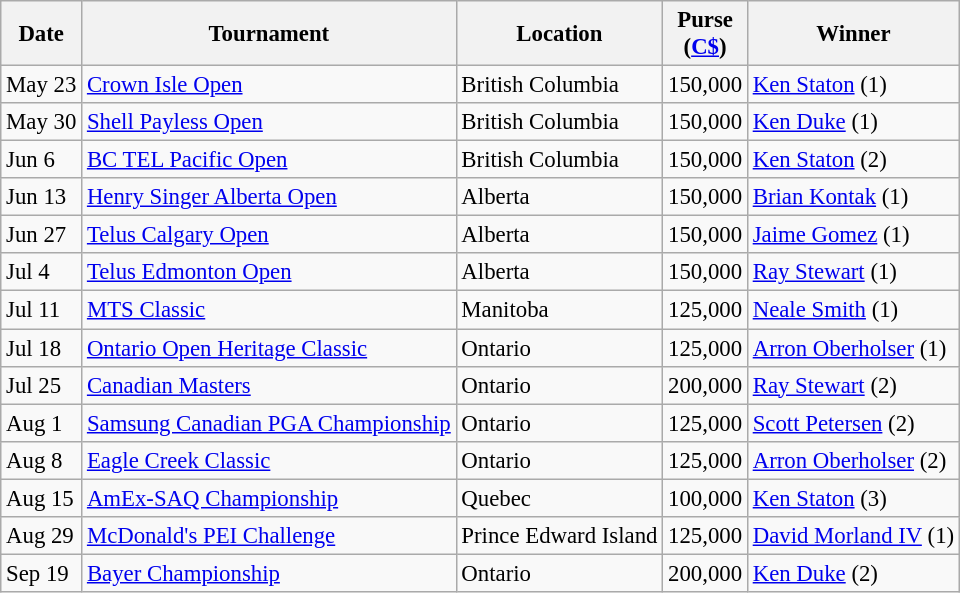<table class="wikitable" style="font-size:95%">
<tr>
<th>Date</th>
<th>Tournament</th>
<th>Location</th>
<th>Purse<br>(<a href='#'>C$</a>)</th>
<th>Winner</th>
</tr>
<tr>
<td>May 23</td>
<td><a href='#'>Crown Isle Open</a></td>
<td>British Columbia</td>
<td align=right>150,000</td>
<td> <a href='#'>Ken Staton</a> (1)</td>
</tr>
<tr>
<td>May 30</td>
<td><a href='#'>Shell Payless Open</a></td>
<td>British Columbia</td>
<td align=right>150,000</td>
<td> <a href='#'>Ken Duke</a> (1)</td>
</tr>
<tr>
<td>Jun 6</td>
<td><a href='#'>BC TEL Pacific Open</a></td>
<td>British Columbia</td>
<td align=right>150,000</td>
<td> <a href='#'>Ken Staton</a> (2)</td>
</tr>
<tr>
<td>Jun 13</td>
<td><a href='#'>Henry Singer Alberta Open</a></td>
<td>Alberta</td>
<td align=right>150,000</td>
<td> <a href='#'>Brian Kontak</a> (1)</td>
</tr>
<tr>
<td>Jun 27</td>
<td><a href='#'>Telus Calgary Open</a></td>
<td>Alberta</td>
<td align=right>150,000</td>
<td> <a href='#'>Jaime Gomez</a> (1)</td>
</tr>
<tr>
<td>Jul 4</td>
<td><a href='#'>Telus Edmonton Open</a></td>
<td>Alberta</td>
<td align=right>150,000</td>
<td> <a href='#'>Ray Stewart</a> (1)</td>
</tr>
<tr>
<td>Jul 11</td>
<td><a href='#'>MTS Classic</a></td>
<td>Manitoba</td>
<td align=right>125,000</td>
<td> <a href='#'>Neale Smith</a> (1)</td>
</tr>
<tr>
<td>Jul 18</td>
<td><a href='#'>Ontario Open Heritage Classic</a></td>
<td>Ontario</td>
<td align=right>125,000</td>
<td> <a href='#'>Arron Oberholser</a> (1)</td>
</tr>
<tr>
<td>Jul 25</td>
<td><a href='#'>Canadian Masters</a></td>
<td>Ontario</td>
<td align=right>200,000</td>
<td> <a href='#'>Ray Stewart</a> (2)</td>
</tr>
<tr>
<td>Aug 1</td>
<td><a href='#'>Samsung Canadian PGA Championship</a></td>
<td>Ontario</td>
<td align=right>125,000</td>
<td> <a href='#'>Scott Petersen</a> (2)</td>
</tr>
<tr>
<td>Aug 8</td>
<td><a href='#'>Eagle Creek Classic</a></td>
<td>Ontario</td>
<td align=right>125,000</td>
<td> <a href='#'>Arron Oberholser</a> (2)</td>
</tr>
<tr>
<td>Aug 15</td>
<td><a href='#'>AmEx-SAQ Championship</a></td>
<td>Quebec</td>
<td align=right>100,000</td>
<td> <a href='#'>Ken Staton</a> (3)</td>
</tr>
<tr>
<td>Aug 29</td>
<td><a href='#'>McDonald's PEI Challenge</a></td>
<td>Prince Edward Island</td>
<td align=right>125,000</td>
<td> <a href='#'>David Morland IV</a> (1)</td>
</tr>
<tr>
<td>Sep 19</td>
<td><a href='#'>Bayer Championship</a></td>
<td>Ontario</td>
<td align=right>200,000</td>
<td> <a href='#'>Ken Duke</a> (2)</td>
</tr>
</table>
